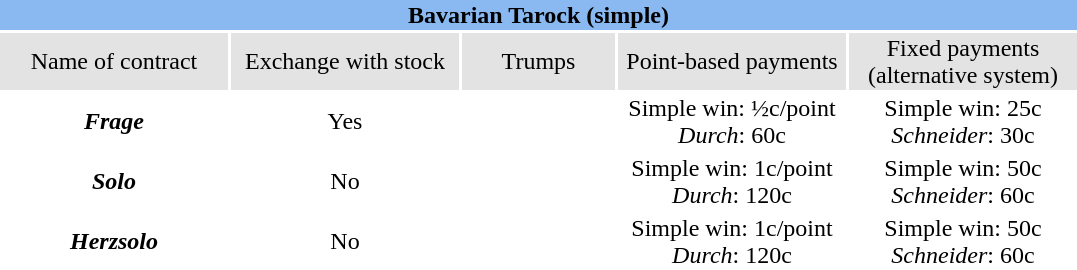<table style="wikitable" style="float: middle; background: #7C9ED9; margin-left: 1em; border-spacing: 1px;">
<tr align="center">
<td style="background: #8AB9F1;" colspan="5"><strong>Bavarian Tarock (simple)</strong></td>
</tr>
<tr align="center">
<td style="width: 150px; background: #e3e3e3;">Name of contract</td>
<td style="width: 150px; background: #e3e3e3;">Exchange with stock</td>
<td style="width: 100px; background: #e3e3e3;">Trumps</td>
<td style="width: 150px; background: #e3e3e3;">Point-based payments</td>
<td style="width: 150px; background: #e3e3e3;">Fixed payments (alternative system)</td>
</tr>
<tr align="center">
<td style="background: #ffffff;"><strong><em>Frage</em></strong></td>
<td style="background: #ffffff;">Yes</td>
<td style="background: #ffffff;"></td>
<td style="background: #ffffff;">Simple win: ½c/point<br><em>Durch</em>: 60c</td>
<td style="background: #ffffff;">Simple win: 25c<br><em>Schneider</em>: 30c</td>
</tr>
<tr align="center">
<td style="background: #ffffff;"><strong><em>Solo</em></strong></td>
<td style="background: #ffffff;">No</td>
<td style="background: #ffffff;">  </td>
<td style="background: #ffffff;">Simple win: 1c/point<br><em>Durch</em>: 120c</td>
<td style="background: #ffffff;">Simple win: 50c<br><em>Schneider</em>: 60c</td>
</tr>
<tr align="center">
<td style="background: #ffffff;"><strong><em>Herzsolo</em></strong></td>
<td style="background: #ffffff;">No</td>
<td style="background: #ffffff;"></td>
<td style="background: #ffffff;">Simple win: 1c/point<br><em>Durch</em>: 120c</td>
<td style="background: #ffffff;">Simple win: 50c<br><em>Schneider</em>: 60c</td>
</tr>
</table>
